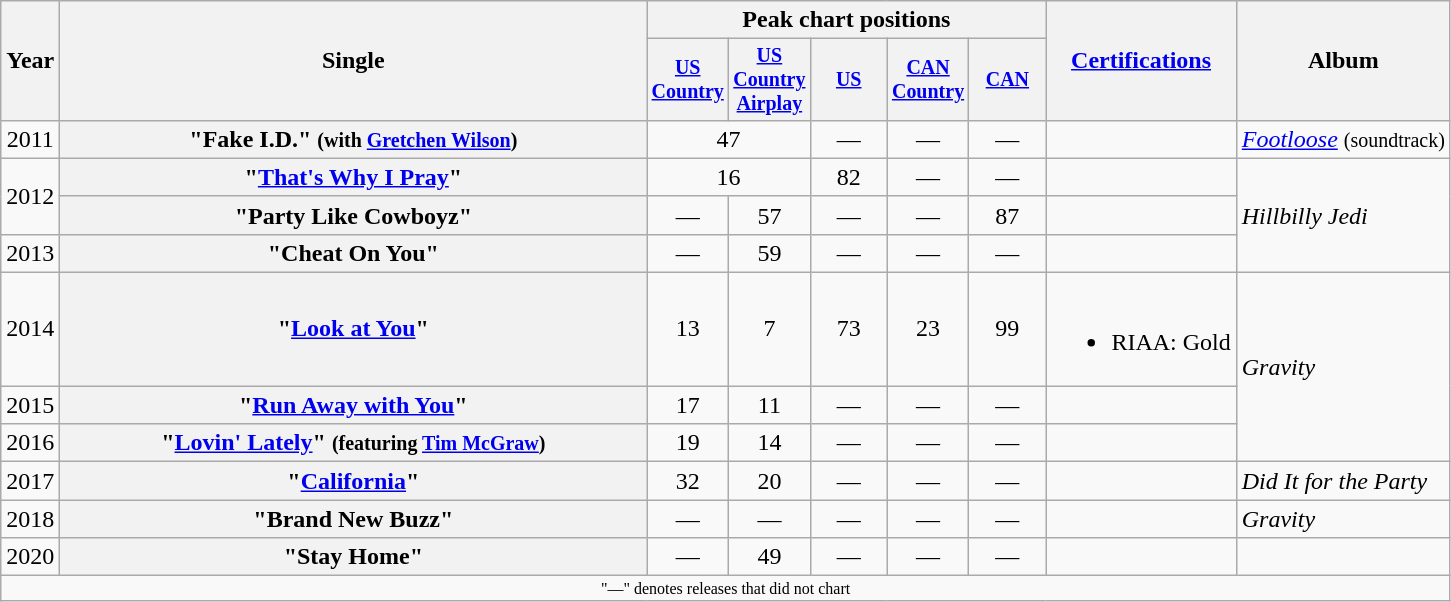<table class="wikitable plainrowheaders" style="text-align:center;">
<tr>
<th rowspan="2">Year</th>
<th rowspan="2" style="width:24em;">Single</th>
<th colspan="5">Peak chart positions</th>
<th rowspan="2"><a href='#'>Certifications</a></th>
<th rowspan="2">Album</th>
</tr>
<tr style="font-size:smaller;">
<th width="45"><a href='#'>US Country</a><br></th>
<th width="45"><a href='#'>US Country Airplay</a><br></th>
<th width="45"><a href='#'>US</a><br></th>
<th width="45"><a href='#'>CAN Country</a></th>
<th width="45"><a href='#'>CAN</a><br></th>
</tr>
<tr>
<td>2011</td>
<th scope="row">"Fake I.D." <small>(with <a href='#'>Gretchen Wilson</a>)</small></th>
<td colspan="2">47</td>
<td>—</td>
<td>—</td>
<td>—</td>
<td></td>
<td align="left"><em><a href='#'>Footloose</a></em> <small>(soundtrack)</small></td>
</tr>
<tr>
<td rowspan="2">2012</td>
<th scope="row">"<a href='#'>That's Why I Pray</a>"</th>
<td colspan="2">16</td>
<td>82</td>
<td>—</td>
<td>—</td>
<td></td>
<td rowspan="3" align="left"><em>Hillbilly Jedi</em></td>
</tr>
<tr>
<th scope="row">"Party Like Cowboyz"</th>
<td>—</td>
<td>57</td>
<td>—</td>
<td>—</td>
<td>87</td>
<td></td>
</tr>
<tr>
<td>2013</td>
<th scope="row">"Cheat On You"</th>
<td>—</td>
<td>59</td>
<td>—</td>
<td>—</td>
<td>—</td>
<td></td>
</tr>
<tr>
<td>2014</td>
<th scope="row">"<a href='#'>Look at You</a>"</th>
<td>13</td>
<td>7</td>
<td>73</td>
<td>23</td>
<td>99</td>
<td><br><ul><li>RIAA: Gold</li></ul></td>
<td rowspan="3" align="left"><em>Gravity</em></td>
</tr>
<tr>
<td>2015</td>
<th scope="row">"<a href='#'>Run Away with You</a>"</th>
<td>17</td>
<td>11</td>
<td>—</td>
<td>—</td>
<td>—</td>
<td></td>
</tr>
<tr>
<td>2016</td>
<th scope="row">"<a href='#'>Lovin' Lately</a>" <small>(featuring <a href='#'>Tim McGraw</a>)</small></th>
<td>19</td>
<td>14</td>
<td>—</td>
<td>—</td>
<td>—</td>
<td></td>
</tr>
<tr>
<td>2017</td>
<th scope="row">"<a href='#'>California</a>"</th>
<td>32</td>
<td>20</td>
<td>—</td>
<td>—</td>
<td>—</td>
<td></td>
<td align="left"><em>Did It for the Party</em></td>
</tr>
<tr>
<td>2018</td>
<th scope="row">"Brand New Buzz"</th>
<td>—</td>
<td>—</td>
<td>—</td>
<td>—</td>
<td>—</td>
<td></td>
<td align="left"><em>Gravity</em></td>
</tr>
<tr>
<td>2020</td>
<th scope="row">"Stay Home"</th>
<td>—</td>
<td>49</td>
<td>—</td>
<td>—</td>
<td>—</td>
<td></td>
<td></td>
</tr>
<tr>
<td colspan="9" style="font-size:8pt">"—" denotes releases that did not chart</td>
</tr>
</table>
